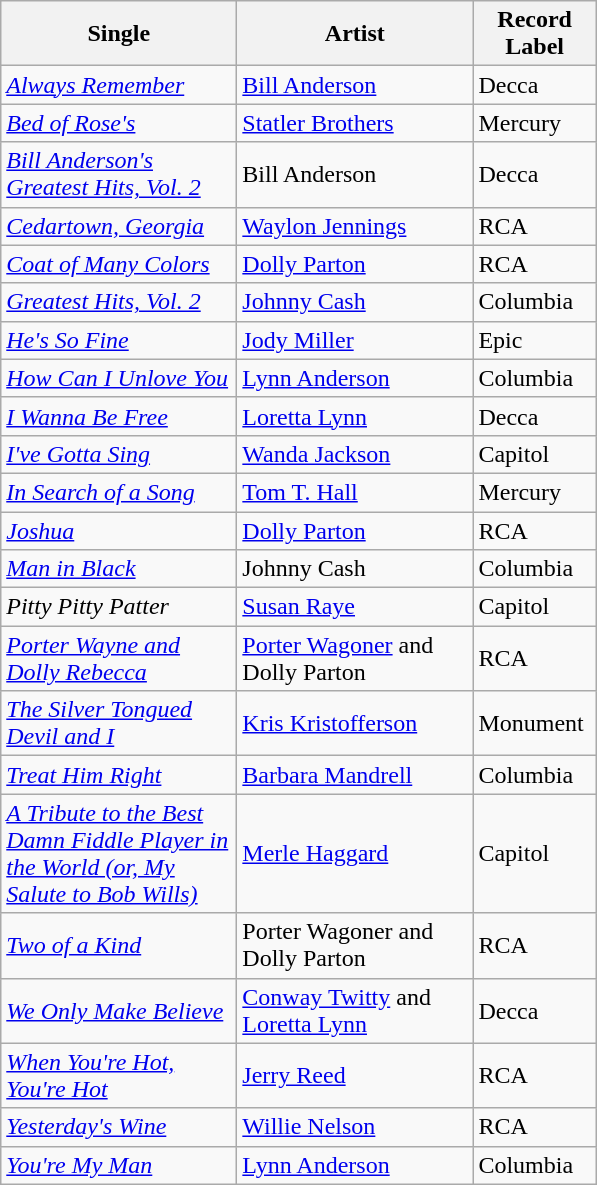<table class="wikitable sortable">
<tr>
<th width="150">Single</th>
<th width="150">Artist</th>
<th width="75">Record Label</th>
</tr>
<tr>
<td><em><a href='#'>Always Remember</a></em></td>
<td><a href='#'>Bill Anderson</a></td>
<td>Decca</td>
</tr>
<tr>
<td><em><a href='#'>Bed of Rose's</a></em></td>
<td><a href='#'>Statler Brothers</a></td>
<td>Mercury</td>
</tr>
<tr>
<td><em><a href='#'>Bill Anderson's Greatest Hits, Vol. 2</a></em></td>
<td>Bill Anderson</td>
<td>Decca</td>
</tr>
<tr>
<td><em><a href='#'>Cedartown, Georgia</a></em></td>
<td><a href='#'>Waylon Jennings</a></td>
<td>RCA</td>
</tr>
<tr>
<td><em><a href='#'>Coat of Many Colors</a></em></td>
<td><a href='#'>Dolly Parton</a></td>
<td>RCA</td>
</tr>
<tr>
<td><em><a href='#'>Greatest Hits, Vol. 2</a></em></td>
<td><a href='#'>Johnny Cash</a></td>
<td>Columbia</td>
</tr>
<tr>
<td><em><a href='#'>He's So Fine</a></em></td>
<td><a href='#'>Jody Miller</a></td>
<td>Epic</td>
</tr>
<tr>
<td><em><a href='#'>How Can I Unlove You</a></em></td>
<td><a href='#'>Lynn Anderson</a></td>
<td>Columbia</td>
</tr>
<tr>
<td><em><a href='#'>I Wanna Be Free</a></em></td>
<td><a href='#'>Loretta Lynn</a></td>
<td>Decca</td>
</tr>
<tr>
<td><em><a href='#'>I've Gotta Sing</a></em></td>
<td><a href='#'>Wanda Jackson</a></td>
<td>Capitol</td>
</tr>
<tr>
<td><em><a href='#'>In Search of a Song</a></em></td>
<td><a href='#'>Tom T. Hall</a></td>
<td>Mercury</td>
</tr>
<tr>
<td><em><a href='#'>Joshua</a></em></td>
<td><a href='#'>Dolly Parton</a></td>
<td>RCA</td>
</tr>
<tr>
<td><em><a href='#'>Man in Black</a></em></td>
<td>Johnny Cash</td>
<td>Columbia</td>
</tr>
<tr>
<td><em>Pitty Pitty Patter</em></td>
<td><a href='#'>Susan Raye</a></td>
<td>Capitol</td>
</tr>
<tr>
<td><em><a href='#'>Porter Wayne and Dolly Rebecca</a></em></td>
<td><a href='#'>Porter Wagoner</a> and Dolly Parton</td>
<td>RCA</td>
</tr>
<tr>
<td><em><a href='#'>The Silver Tongued Devil and I</a></em></td>
<td><a href='#'>Kris Kristofferson</a></td>
<td>Monument</td>
</tr>
<tr>
<td><em><a href='#'>Treat Him Right</a></em></td>
<td><a href='#'>Barbara Mandrell</a></td>
<td>Columbia</td>
</tr>
<tr>
<td><em><a href='#'>A Tribute to the Best Damn Fiddle Player in the World (or, My Salute to Bob Wills)</a></em></td>
<td><a href='#'>Merle Haggard</a></td>
<td>Capitol</td>
</tr>
<tr>
<td><em><a href='#'>Two of a Kind</a></em></td>
<td>Porter Wagoner and Dolly Parton</td>
<td>RCA</td>
</tr>
<tr>
<td><em><a href='#'>We Only Make Believe</a></em></td>
<td><a href='#'>Conway Twitty</a> and <a href='#'>Loretta Lynn</a></td>
<td>Decca</td>
</tr>
<tr>
<td><em><a href='#'>When You're Hot, You're Hot</a></em></td>
<td><a href='#'>Jerry Reed</a></td>
<td>RCA</td>
</tr>
<tr>
<td><em><a href='#'>Yesterday's Wine</a></em></td>
<td><a href='#'>Willie Nelson</a></td>
<td>RCA</td>
</tr>
<tr>
<td><em><a href='#'>You're My Man</a></em></td>
<td><a href='#'>Lynn Anderson</a></td>
<td>Columbia</td>
</tr>
</table>
